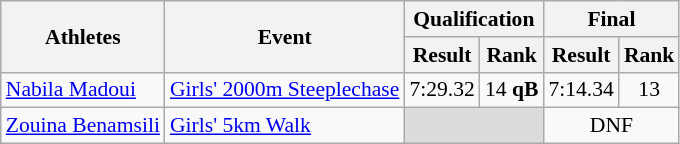<table class="wikitable" border="1" style="font-size:90%">
<tr>
<th rowspan=2>Athletes</th>
<th rowspan=2>Event</th>
<th colspan=2>Qualification</th>
<th colspan=2>Final</th>
</tr>
<tr>
<th>Result</th>
<th>Rank</th>
<th>Result</th>
<th>Rank</th>
</tr>
<tr>
<td><a href='#'>Nabila Madoui</a></td>
<td><a href='#'>Girls' 2000m Steeplechase</a></td>
<td align=center>7:29.32</td>
<td align=center>14 <strong>qB</strong></td>
<td align=center>7:14.34</td>
<td align=center>13</td>
</tr>
<tr>
<td><a href='#'>Zouina Benamsili</a></td>
<td><a href='#'>Girls' 5km Walk</a></td>
<td colspan=2 bgcolor=#DCDCDC></td>
<td align=center colspan=2>DNF</td>
</tr>
</table>
